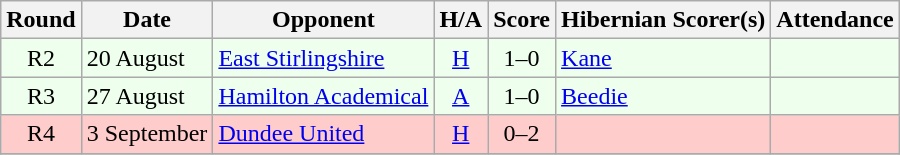<table class="wikitable" style="text-align:center">
<tr>
<th>Round</th>
<th>Date</th>
<th>Opponent</th>
<th>H/A</th>
<th>Score</th>
<th>Hibernian Scorer(s)</th>
<th>Attendance</th>
</tr>
<tr bgcolor=#EEFFEE>
<td>R2</td>
<td align=left>20 August</td>
<td align=left><a href='#'>East Stirlingshire</a></td>
<td><a href='#'>H</a></td>
<td>1–0</td>
<td align=left><a href='#'>Kane</a></td>
<td></td>
</tr>
<tr bgcolor=#EEFFEE>
<td>R3</td>
<td align=left>27 August</td>
<td align=left><a href='#'>Hamilton Academical</a></td>
<td><a href='#'>A</a></td>
<td>1–0</td>
<td align=left><a href='#'>Beedie</a></td>
<td></td>
</tr>
<tr bgcolor=#FFCCCC>
<td>R4</td>
<td align=left>3 September</td>
<td align=left><a href='#'>Dundee United</a></td>
<td><a href='#'>H</a></td>
<td>0–2</td>
<td align=left></td>
<td></td>
</tr>
<tr>
</tr>
</table>
